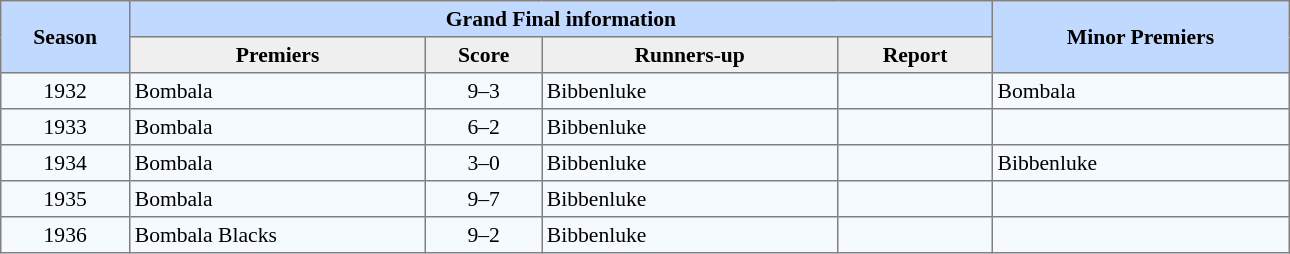<table border=1 style="border-collapse:collapse; font-size:90%;" cellpadding=3 cellspacing=0 width=68%>
<tr bgcolor=#C1D8FF>
<th rowspan=2 width=10%>Season</th>
<th rowspan=1 colspan=4>Grand Final information</th>
<th rowspan=2 width=23%>Minor Premiers</th>
</tr>
<tr bgcolor=#EFEFEF>
<th rowspan=1 width=23%>Premiers</th>
<th rowspan=1 width=9%>Score</th>
<th rowspan=1 width=23%>Runners-up</th>
<th rowspan=1 width=12%>Report</th>
</tr>
<tr align=centre bgcolor=#F5FAFF>
<td style="text-align:center;">1932</td>
<td style="text-align:left;"> Bombala</td>
<td style="text-align:center;">9–3</td>
<td style="text-align:left;"> Bibbenluke</td>
<td style="text-align:center;"></td>
<td style="text-align:left;"> Bombala</td>
</tr>
<tr align=centre bgcolor=#F5FAFF>
<td style="text-align:center;">1933</td>
<td style="text-align:left;"> Bombala</td>
<td style="text-align:center;">6–2</td>
<td style="text-align:left;"> Bibbenluke</td>
<td style="text-align:center;"></td>
<td style="text-align:left;"></td>
</tr>
<tr align=centre bgcolor=#F5FAFF>
<td style="text-align:center;">1934</td>
<td style="text-align:left;"> Bombala</td>
<td style="text-align:center;">3–0</td>
<td style="text-align:left;"> Bibbenluke</td>
<td style="text-align:center;"></td>
<td style="text-align:left;"> Bibbenluke</td>
</tr>
<tr align=centre bgcolor=#F5FAFF>
<td style="text-align:center;">1935</td>
<td style="text-align:left;"> Bombala</td>
<td style="text-align:center;">9–7</td>
<td style="text-align:left;"> Bibbenluke</td>
<td style="text-align:center;"></td>
<td style="text-align:left;"></td>
</tr>
<tr align=centre bgcolor=#F5FAFF>
<td style="text-align:center;">1936</td>
<td style="text-align:left;"> Bombala Blacks</td>
<td style="text-align:center;">9–2</td>
<td style="text-align:left;"> Bibbenluke</td>
<td style="text-align:center;"></td>
<td style="text-align:left;"></td>
</tr>
</table>
